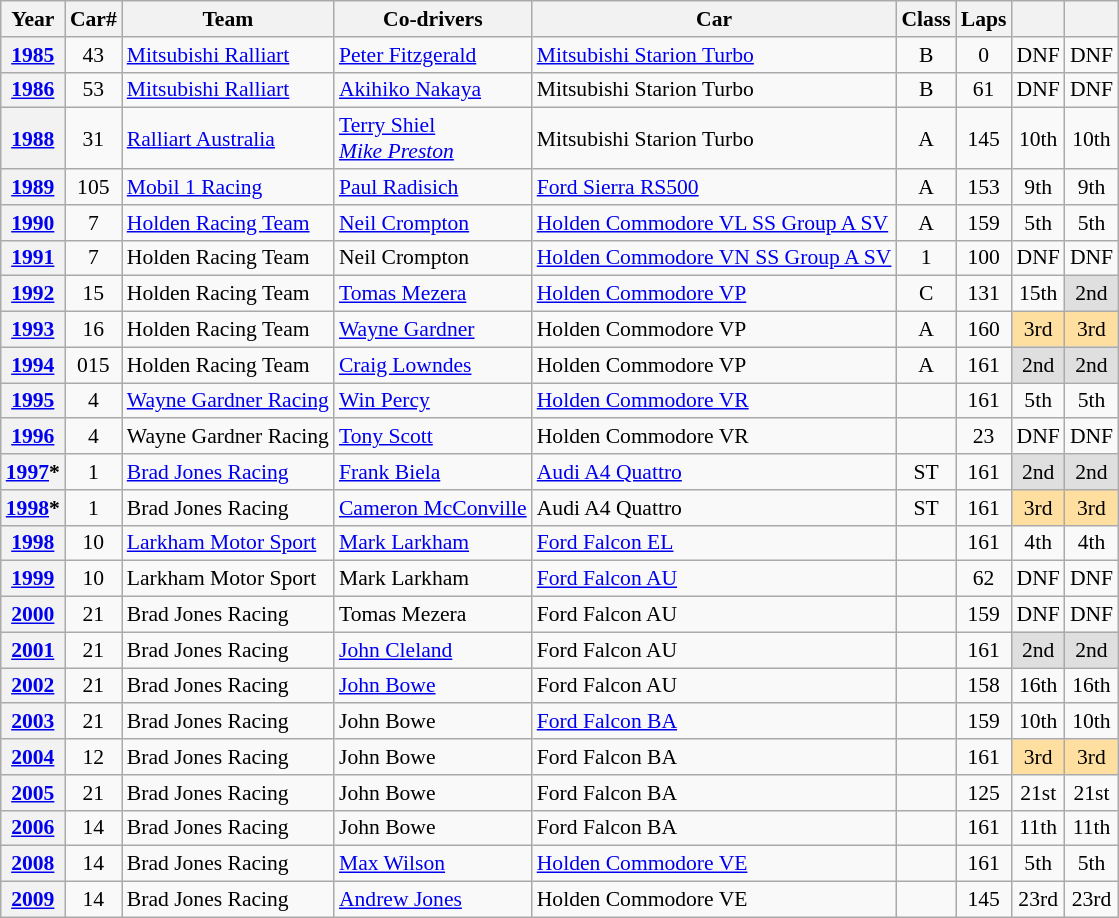<table class="wikitable" style="font-size:90%">
<tr>
<th>Year</th>
<th>Car#</th>
<th>Team</th>
<th>Co-drivers</th>
<th>Car</th>
<th>Class</th>
<th>Laps</th>
<th></th>
<th></th>
</tr>
<tr align="center">
<th><a href='#'>1985</a></th>
<td>43</td>
<td align="left"> <a href='#'>Mitsubishi Ralliart</a></td>
<td align="left"> <a href='#'>Peter Fitzgerald</a></td>
<td align="left"><a href='#'>Mitsubishi Starion Turbo</a></td>
<td>B</td>
<td>0</td>
<td>DNF</td>
<td>DNF</td>
</tr>
<tr align="center">
<th><a href='#'>1986</a></th>
<td>53</td>
<td align="left"> <a href='#'>Mitsubishi Ralliart</a></td>
<td align="left"> <a href='#'>Akihiko Nakaya</a></td>
<td align="left">Mitsubishi Starion Turbo</td>
<td>B</td>
<td>61</td>
<td>DNF</td>
<td>DNF</td>
</tr>
<tr align="center">
<th><a href='#'>1988</a></th>
<td>31</td>
<td align="left"> <a href='#'>Ralliart Australia</a></td>
<td align="left"> <a href='#'>Terry Shiel</a><br> <em><a href='#'>Mike Preston</a></em></td>
<td align="left">Mitsubishi Starion Turbo</td>
<td>A</td>
<td>145</td>
<td>10th</td>
<td>10th</td>
</tr>
<tr align="center">
<th><a href='#'>1989</a></th>
<td>105</td>
<td align="left"> <a href='#'>Mobil 1 Racing</a></td>
<td align="left"> <a href='#'>Paul Radisich</a></td>
<td align="left"><a href='#'>Ford Sierra RS500</a></td>
<td>A</td>
<td>153</td>
<td>9th</td>
<td>9th</td>
</tr>
<tr align="center">
<th><a href='#'>1990</a></th>
<td>7</td>
<td align="left"> <a href='#'>Holden Racing Team</a></td>
<td align="left"> <a href='#'>Neil Crompton</a></td>
<td align="left"><a href='#'>Holden Commodore VL SS Group A SV</a></td>
<td>A</td>
<td>159</td>
<td>5th</td>
<td>5th</td>
</tr>
<tr align="center">
<th><a href='#'>1991</a></th>
<td>7</td>
<td align="left"> Holden Racing Team</td>
<td align="left"> Neil Crompton</td>
<td align="left"><a href='#'>Holden Commodore VN SS Group A SV</a></td>
<td>1</td>
<td>100</td>
<td>DNF</td>
<td>DNF</td>
</tr>
<tr align="center">
<th><a href='#'>1992</a></th>
<td>15</td>
<td align="left"> Holden Racing Team</td>
<td align="left"> <a href='#'>Tomas Mezera</a></td>
<td align="left"><a href='#'>Holden Commodore VP</a></td>
<td>C</td>
<td>131</td>
<td>15th</td>
<td style="background:#dfdfdf;">2nd</td>
</tr>
<tr align="center">
<th><a href='#'>1993</a></th>
<td>16</td>
<td align="left"> Holden Racing Team</td>
<td align="left"> <a href='#'>Wayne Gardner</a></td>
<td align="left">Holden Commodore VP</td>
<td>A</td>
<td>160</td>
<td style="background:#ffdf9f;">3rd</td>
<td style="background:#ffdf9f;">3rd</td>
</tr>
<tr align="center">
<th><a href='#'>1994</a></th>
<td>015</td>
<td align="left"> Holden Racing Team</td>
<td align="left"> <a href='#'>Craig Lowndes</a></td>
<td align="left">Holden Commodore VP</td>
<td>A</td>
<td>161</td>
<td style="background:#dfdfdf;">2nd</td>
<td style="background:#dfdfdf;">2nd</td>
</tr>
<tr align="center">
<th><a href='#'>1995</a></th>
<td>4</td>
<td align="left"> <a href='#'>Wayne Gardner Racing</a></td>
<td align="left"> <a href='#'>Win Percy</a></td>
<td align="left"><a href='#'>Holden Commodore VR</a></td>
<td></td>
<td>161</td>
<td>5th</td>
<td>5th</td>
</tr>
<tr align="center">
<th><a href='#'>1996</a></th>
<td>4</td>
<td align="left"> Wayne Gardner Racing</td>
<td align="left"> <a href='#'>Tony Scott</a></td>
<td align="left">Holden Commodore VR</td>
<td></td>
<td>23</td>
<td>DNF</td>
<td>DNF</td>
</tr>
<tr align="center">
<th><a href='#'>1997</a>*</th>
<td>1</td>
<td align="left"> <a href='#'>Brad Jones Racing</a></td>
<td align="left"> <a href='#'>Frank Biela</a></td>
<td align="left"><a href='#'>Audi A4 Quattro</a></td>
<td>ST</td>
<td>161</td>
<td style="background:#dfdfdf;">2nd</td>
<td style="background:#dfdfdf;">2nd</td>
</tr>
<tr align="center">
<th><a href='#'>1998</a>*</th>
<td>1</td>
<td align="left"> Brad Jones Racing</td>
<td align="left"> <a href='#'>Cameron McConville</a></td>
<td align="left">Audi A4 Quattro</td>
<td>ST</td>
<td>161</td>
<td style="background:#ffdf9f;">3rd</td>
<td style="background:#ffdf9f;">3rd</td>
</tr>
<tr align="center">
<th><a href='#'>1998</a></th>
<td>10</td>
<td align="left"> <a href='#'>Larkham Motor Sport</a></td>
<td align="left"> <a href='#'>Mark Larkham</a></td>
<td align="left"><a href='#'>Ford Falcon EL</a></td>
<td></td>
<td>161</td>
<td>4th</td>
<td>4th</td>
</tr>
<tr align="center">
<th><a href='#'>1999</a></th>
<td>10</td>
<td align="left"> Larkham Motor Sport</td>
<td align="left"> Mark Larkham</td>
<td align="left"><a href='#'>Ford Falcon AU</a></td>
<td></td>
<td>62</td>
<td>DNF</td>
<td>DNF</td>
</tr>
<tr align="center">
<th><a href='#'>2000</a></th>
<td>21</td>
<td align="left"> Brad Jones Racing</td>
<td align="left"> Tomas Mezera</td>
<td align="left">Ford Falcon AU</td>
<td></td>
<td>159</td>
<td>DNF</td>
<td>DNF</td>
</tr>
<tr align="center">
<th><a href='#'>2001</a></th>
<td>21</td>
<td align="left"> Brad Jones Racing</td>
<td align="left"> <a href='#'>John Cleland</a></td>
<td align="left">Ford Falcon AU</td>
<td></td>
<td>161</td>
<td style="background:#dfdfdf;">2nd</td>
<td style="background:#dfdfdf;">2nd</td>
</tr>
<tr align="center">
<th><a href='#'>2002</a></th>
<td>21</td>
<td align="left"> Brad Jones Racing</td>
<td align="left"> <a href='#'>John Bowe</a></td>
<td align="left">Ford Falcon AU</td>
<td></td>
<td>158</td>
<td>16th</td>
<td>16th</td>
</tr>
<tr align="center">
<th><a href='#'>2003</a></th>
<td>21</td>
<td align="left"> Brad Jones Racing</td>
<td align="left"> John Bowe</td>
<td align="left"><a href='#'>Ford Falcon BA</a></td>
<td></td>
<td>159</td>
<td>10th</td>
<td>10th</td>
</tr>
<tr align="center">
<th><a href='#'>2004</a></th>
<td>12</td>
<td align="left"> Brad Jones Racing</td>
<td align="left"> John Bowe</td>
<td align="left">Ford Falcon BA</td>
<td></td>
<td>161</td>
<td style="background:#ffdf9f;">3rd</td>
<td style="background:#ffdf9f;">3rd</td>
</tr>
<tr align="center">
<th><a href='#'>2005</a></th>
<td>21</td>
<td align="left"> Brad Jones Racing</td>
<td align="left"> John Bowe</td>
<td align="left">Ford Falcon BA</td>
<td></td>
<td>125</td>
<td>21st</td>
<td>21st</td>
</tr>
<tr align="center">
<th><a href='#'>2006</a></th>
<td>14</td>
<td align="left"> Brad Jones Racing</td>
<td align="left"> John Bowe</td>
<td align="left">Ford Falcon BA</td>
<td></td>
<td>161</td>
<td>11th</td>
<td>11th</td>
</tr>
<tr align="center">
<th><a href='#'>2008</a></th>
<td>14</td>
<td align="left"> Brad Jones Racing</td>
<td align="left"> <a href='#'>Max Wilson</a></td>
<td align="left"><a href='#'>Holden Commodore VE</a></td>
<td></td>
<td>161</td>
<td>5th</td>
<td>5th</td>
</tr>
<tr align="center">
<th><a href='#'>2009</a></th>
<td>14</td>
<td align="left"> Brad Jones Racing</td>
<td align="left"> <a href='#'>Andrew Jones</a></td>
<td align="left">Holden Commodore VE</td>
<td></td>
<td>145</td>
<td>23rd</td>
<td>23rd</td>
</tr>
</table>
